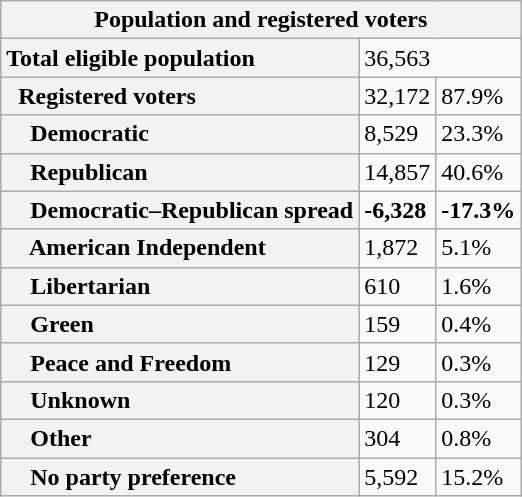<table class="wikitable collapsible collapsed">
<tr>
<th colspan="3">Population and registered voters</th>
</tr>
<tr>
<th scope="row" style="text-align: left;">Total eligible population</th>
<td colspan="2">36,563</td>
</tr>
<tr>
<th scope="row" style="text-align: left;">  Registered voters</th>
<td>32,172</td>
<td>87.9%</td>
</tr>
<tr>
<th scope="row" style="text-align: left;">    Democratic</th>
<td>8,529</td>
<td>23.3%</td>
</tr>
<tr>
<th scope="row" style="text-align: left;">    Republican</th>
<td>14,857</td>
<td>40.6%</td>
</tr>
<tr>
<th scope="row" style="text-align: left;">    Democratic–Republican spread</th>
<td><span><strong>-6,328</strong></span></td>
<td><span><strong>-17.3%</strong></span></td>
</tr>
<tr>
<th scope="row" style="text-align: left;">    American Independent</th>
<td>1,872</td>
<td>5.1%</td>
</tr>
<tr>
<th scope="row" style="text-align: left;">    Libertarian</th>
<td>610</td>
<td>1.6%</td>
</tr>
<tr>
<th scope="row" style="text-align: left;">    Green</th>
<td>159</td>
<td>0.4%</td>
</tr>
<tr>
<th scope="row" style="text-align: left;">    Peace and Freedom</th>
<td>129</td>
<td>0.3%</td>
</tr>
<tr>
<th scope="row" style="text-align: left;">    Unknown</th>
<td>120</td>
<td>0.3%</td>
</tr>
<tr>
<th scope="row" style="text-align: left;">    Other</th>
<td>304</td>
<td>0.8%</td>
</tr>
<tr>
<th scope="row" style="text-align: left;">    No party preference</th>
<td>5,592</td>
<td>15.2%</td>
</tr>
</table>
